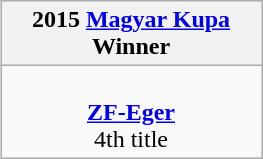<table class=wikitable style="text-align:center; width:175px; margin:auto">
<tr>
<th>2015 <a href='#'>Magyar Kupa</a><br>Winner</th>
</tr>
<tr>
<td align=center><br><strong><a href='#'>ZF-Eger</a></strong><br>4th title</td>
</tr>
</table>
